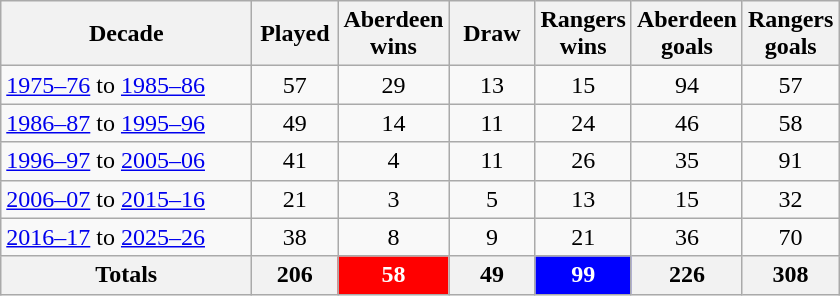<table class="wikitable" style="text-align:center">
<tr>
<th scope="col" width=160>Decade</th>
<th scope="col" width=50>Played</th>
<th scope="col" width=50>Aberdeen<br>wins</th>
<th scope="col" width=50>Draw</th>
<th scope="col" width=50>Rangers<br>wins</th>
<th scope="col" width=50>Aberdeen<br>goals</th>
<th scope="col" width=50>Rangers<br>goals</th>
</tr>
<tr>
<td scope="row" align=left><a href='#'>1975–76</a> to <a href='#'>1985–86</a></td>
<td>57</td>
<td>29</td>
<td>13</td>
<td>15</td>
<td>94</td>
<td>57</td>
</tr>
<tr>
<td scope="row" align=left><a href='#'>1986–87</a> to <a href='#'>1995–96</a></td>
<td>49</td>
<td>14</td>
<td>11</td>
<td>24</td>
<td>46</td>
<td>58</td>
</tr>
<tr>
<td scope="row" align=left><a href='#'>1996–97</a> to <a href='#'>2005–06</a></td>
<td>41</td>
<td>4</td>
<td>11</td>
<td>26</td>
<td>35</td>
<td>91</td>
</tr>
<tr>
<td scope="row" align=left><a href='#'>2006–07</a> to <a href='#'>2015–16</a></td>
<td>21</td>
<td>3</td>
<td>5</td>
<td>13</td>
<td>15</td>
<td>32</td>
</tr>
<tr>
<td scope="row" align=left><a href='#'>2016–17</a> to <a href='#'>2025–26</a></td>
<td>38</td>
<td>8</td>
<td>9</td>
<td>21</td>
<td>36</td>
<td>70</td>
</tr>
<tr class="sortbottom">
<th scope="row" align="left">Totals</th>
<th scope="row">206</th>
<th scope="row" style="text-align:center; color:#FFFFFF; background:#FF0000;">58</th>
<th scope="row">49</th>
<th scope="row" style="text-align:center; color:#FFFFFF; background:#0000FF;">99</th>
<th scope="row">226</th>
<th scope="row">308</th>
</tr>
</table>
